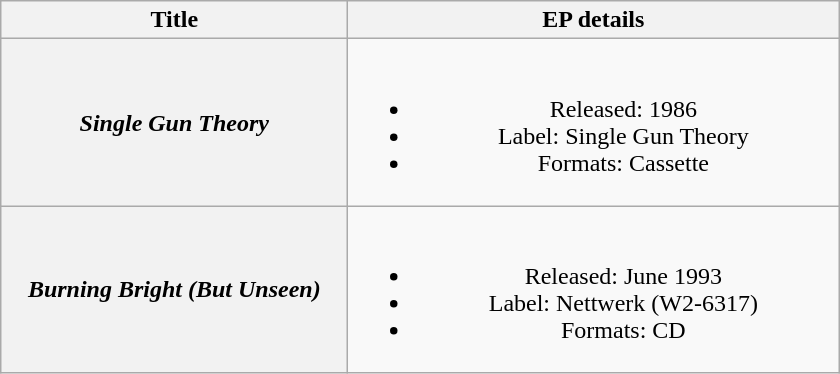<table class="wikitable plainrowheaders" style="text-align:center;">
<tr>
<th scope="col" style="width:14em;">Title</th>
<th scope="col" style="width:20em;">EP details</th>
</tr>
<tr>
<th scope="row"><em>Single Gun Theory</em></th>
<td><br><ul><li>Released: 1986</li><li>Label: Single Gun Theory</li><li>Formats: Cassette</li></ul></td>
</tr>
<tr>
<th scope="row"><em>Burning Bright (But Unseen)</em></th>
<td><br><ul><li>Released: June 1993</li><li>Label: Nettwerk (W2-6317)</li><li>Formats: CD</li></ul></td>
</tr>
</table>
